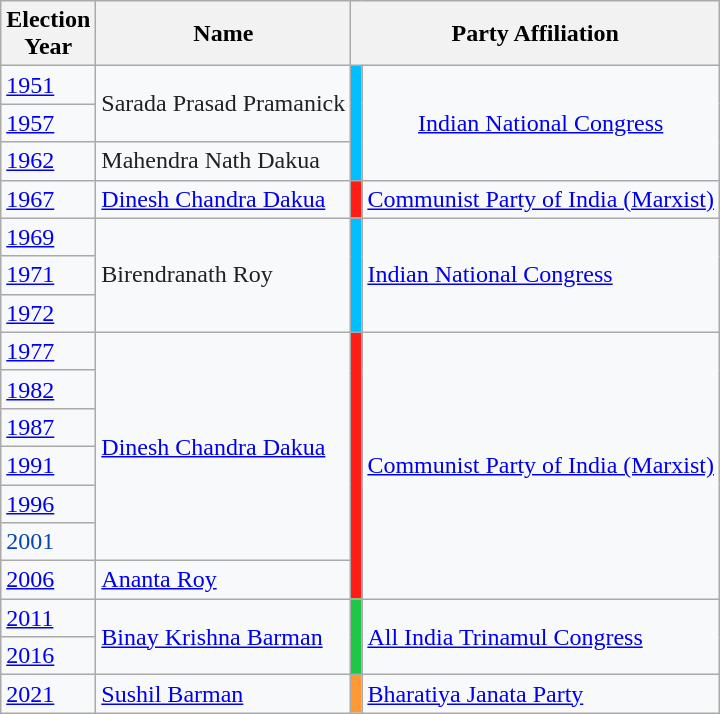<table class="wikitable sortable">
<tr>
<th>Election<br>Year</th>
<th>Name</th>
<th colspan=2>Party Affiliation</th>
</tr>
<tr style="background-color:#F8F9FA;">
<td style="color:#0645AD;"><a href='#'>1951</a></td>
<td rowspan="2" style="vertical-align:middle; color:#202122;">Sarada Prasad Pramanick</td>
<td rowspan="3" style="background-color:#00bfff;"></td>
<td rowspan="3" style="text-align:center; color:#0645AD;"><a href='#'>Indian National Congress</a></td>
</tr>
<tr>
<td style="background-color:#F8F9FA; color:#0645AD;"><a href='#'>1957</a></td>
</tr>
<tr>
<td style="background-color:#F8F9FA; color:#0645AD;"><a href='#'>1962</a></td>
<td style="vertical-align:middle; background-color:#F8F9FA; color:#202122;">Mahendra Nath Dakua</td>
</tr>
<tr style="background-color:#F8F9FA;">
<td style="color:#0645AD;"><a href='#'>1967</a></td>
<td style="vertical-align:middle; color:#202122;"><a href='#'>Dinesh Chandra Dakua</a></td>
<td style="background-color:#ff1d15;"></td>
<td style="color:#0645AD;"><a href='#'>Communist Party of India (Marxist)</a></td>
</tr>
<tr style="background-color:#F8F9FA;">
<td style="vertical-align:middle; color:#202122;"><a href='#'>1969</a></td>
<td rowspan="3" style="vertical-align:middle; color:#202122;">Birendranath Roy</td>
<td rowspan="3" style="background-color:#00bfff;"></td>
<td rowspan="3" style="vertical-align:middle; color:#202122;"><a href='#'>Indian National Congress</a></td>
</tr>
<tr>
<td style="vertical-align:middle; background-color:#F8F9FA; color:#202122;"><a href='#'>1971</a></td>
</tr>
<tr>
<td style="vertical-align:middle; background-color:#F8F9FA; color:#202122;"><a href='#'>1972</a></td>
</tr>
<tr style="background-color:#F8F9FA;">
<td style="vertical-align:middle; color:#202122;"><a href='#'>1977</a></td>
<td rowspan="6" style="vertical-align:middle; color:#202122;"><a href='#'>Dinesh Chandra Dakua</a></td>
<td rowspan="7" style="background-color:#ff1d15;"></td>
<td rowspan="7" style="vertical-align:middle; color:#202122;"><a href='#'>Communist Party of India (Marxist)</a></td>
</tr>
<tr>
<td style="vertical-align:middle; background-color:#F8F9FA; color:#202122;"><a href='#'>1982</a></td>
</tr>
<tr>
<td style="vertical-align:middle; background-color:#F8F9FA; color:#202122;"><a href='#'>1987</a></td>
</tr>
<tr>
<td style="vertical-align:middle; background-color:#F8F9FA; color:#202122;"><a href='#'>1991</a></td>
</tr>
<tr>
<td style="vertical-align:middle; background-color:#F8F9FA; color:#202122;"><a href='#'>1996</a></td>
</tr>
<tr>
<td style="background-color:#F8F9FA; color:#0645AD;">2001</td>
</tr>
<tr>
<td style="background-color:#F8F9FA; color:#0645AD;"><a href='#'>2006</a></td>
<td style="vertical-align:middle; background-color:#F8F9FA; color:#202122;"><a href='#'>Ananta Roy</a></td>
</tr>
<tr style="background-color:#F8F9FA;">
<td style="color:#0645AD;"><a href='#'>2011</a></td>
<td rowspan="2" style="vertical-align:middle; color:#202122;"><a href='#'>Binay Krishna Barman</a></td>
<td rowspan="2" style="background-color:#20c646;"></td>
<td rowspan="2" style="color:#0645AD;"><a href='#'>All India Trinamul Congress</a></td>
</tr>
<tr>
<td style="background-color:#F8F9FA; color:#0645AD;"><a href='#'>2016</a></td>
</tr>
<tr style="background-color:#F8F9FA;">
<td style="color:#0645AD;"><a href='#'>2021</a></td>
<td style="vertical-align:middle; color:#202122;"><a href='#'>Sushil Barman</a></td>
<td style="background-color:#ff9933;"></td>
<td style="color:#0645AD;"><a href='#'>Bharatiya Janata Party</a></td>
</tr>
</table>
